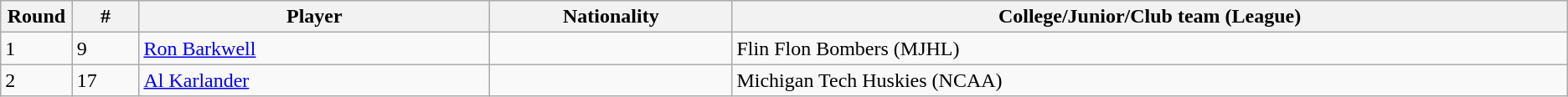<table class="wikitable">
<tr align="center">
<th bgcolor="#DDDDFF" width="4.0%">Round</th>
<th bgcolor="#DDDDFF" width="4.0%">#</th>
<th bgcolor="#DDDDFF" width="21.0%">Player</th>
<th bgcolor="#DDDDFF" width="14.5%">Nationality</th>
<th bgcolor="#DDDDFF" width="50.0%">College/Junior/Club team (League)</th>
</tr>
<tr>
<td>1</td>
<td>9</td>
<td><a href='#'>Ron Barkwell</a></td>
<td></td>
<td>Flin Flon Bombers (MJHL)</td>
</tr>
<tr>
<td>2</td>
<td>17</td>
<td><a href='#'>Al Karlander</a></td>
<td></td>
<td>Michigan Tech Huskies (NCAA)</td>
</tr>
</table>
